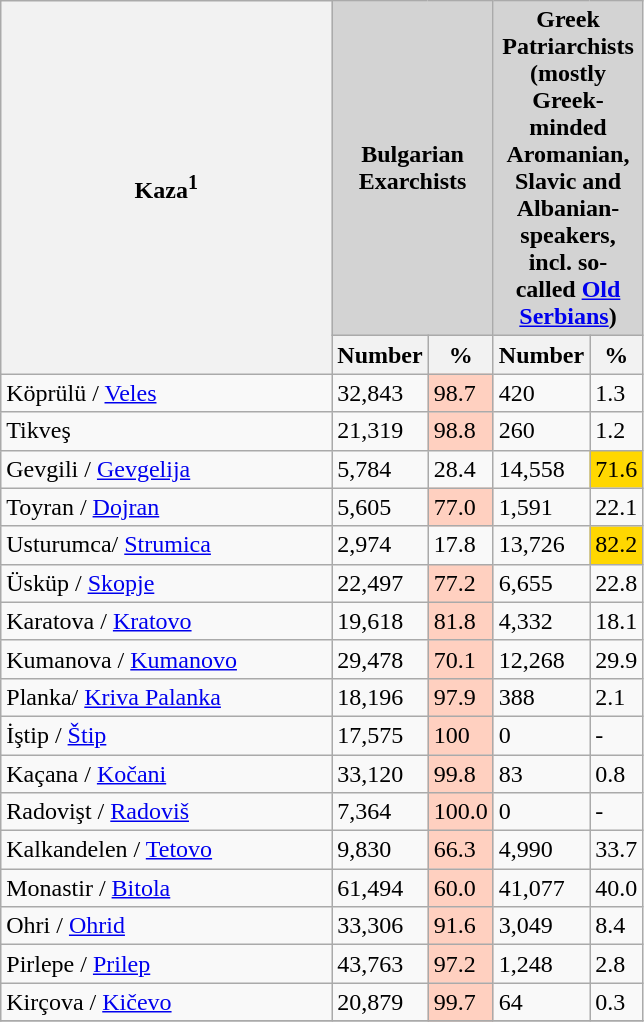<table class="wikitable sortable defaultright col1left"">
<tr>
<th rowspan="2" style="width:160pt;">Kaza<sup><strong>1</strong></sup></th>
<th style="text-align:center;  background:#D3D3D3;" colspan="2">Bulgarian Exarchists</th>
<th style="text-align:center; background:#D3D3D3;" colspan="2">Greek Patriarchists (mostly Greek-minded Aromanian, Slavic and Albanian-speakers, incl. so-called <a href='#'>Old Serbians</a>)</th>
</tr>
<tr>
<th style="width:40pt;">Number</th>
<th style="width:8pt;">%</th>
<th style="width:40pt;">Number</th>
<th style="width:8pt;">%</th>
</tr>
<tr>
<td>Köprülü / <a href='#'>Veles</a></td>
<td>32,843</td>
<td style="background:#FFD0C0;">98.7</td>
<td>420</td>
<td>1.3</td>
</tr>
<tr>
<td>Tikveş</td>
<td>21,319</td>
<td style="background:#FFD0C0;">98.8</td>
<td>260</td>
<td>1.2</td>
</tr>
<tr>
<td>Gevgili / <a href='#'>Gevgelija</a></td>
<td>5,784</td>
<td>28.4</td>
<td>14,558</td>
<td style="background:#FFD700;">71.6</td>
</tr>
<tr>
<td>Toyran / <a href='#'>Dojran</a></td>
<td>5,605</td>
<td style="background:#FFD0C0;">77.0</td>
<td>1,591</td>
<td>22.1</td>
</tr>
<tr>
<td>Usturumca/ <a href='#'>Strumica</a></td>
<td>2,974</td>
<td>17.8</td>
<td>13,726</td>
<td style="background:#FFD700;">82.2</td>
</tr>
<tr>
<td>Üsküp / <a href='#'>Skopje</a></td>
<td>22,497</td>
<td style="background:#FFD0C0;">77.2</td>
<td>6,655</td>
<td>22.8</td>
</tr>
<tr>
<td>Karatova / <a href='#'>Kratovo</a></td>
<td>19,618</td>
<td style="background:#FFD0C0;">81.8</td>
<td>4,332</td>
<td>18.1</td>
</tr>
<tr>
<td>Kumanova / <a href='#'>Kumanovo</a></td>
<td>29,478</td>
<td style="background:#FFD0C0;">70.1</td>
<td>12,268</td>
<td>29.9</td>
</tr>
<tr>
<td>Planka/ <a href='#'>Kriva Palanka</a></td>
<td>18,196</td>
<td style="background:#FFD0C0;">97.9</td>
<td>388</td>
<td>2.1</td>
</tr>
<tr>
<td>İştip / <a href='#'>Štip</a></td>
<td>17,575</td>
<td style="background:#FFD0C0;">100</td>
<td>0</td>
<td>-</td>
</tr>
<tr>
<td>Kaçana / <a href='#'>Kočani</a></td>
<td>33,120</td>
<td style="background:#FFD0C0;">99.8</td>
<td>83</td>
<td>0.8</td>
</tr>
<tr>
<td>Radovişt / <a href='#'>Radoviš</a></td>
<td>7,364</td>
<td style="background:#FFD0C0;">100.0</td>
<td>0</td>
<td>-</td>
</tr>
<tr>
<td>Kalkandelen / <a href='#'>Tetovo</a></td>
<td>9,830</td>
<td style="background:#FFD0C0;">66.3</td>
<td>4,990</td>
<td>33.7</td>
</tr>
<tr>
<td>Monastir / <a href='#'>Bitola</a></td>
<td>61,494</td>
<td style="background:#FFD0C0;">60.0</td>
<td>41,077</td>
<td>40.0</td>
</tr>
<tr>
<td>Ohri / <a href='#'>Ohrid</a></td>
<td>33,306</td>
<td style="background:#FFD0C0;">91.6</td>
<td>3,049</td>
<td>8.4</td>
</tr>
<tr>
<td>Pirlepe / <a href='#'>Prilep</a></td>
<td>43,763</td>
<td style="background:#FFD0C0;">97.2</td>
<td>1,248</td>
<td>2.8</td>
</tr>
<tr>
<td>Kirçova / <a href='#'>Kičevo</a></td>
<td>20,879</td>
<td style="background:#FFD0C0;">99.7</td>
<td>64</td>
<td>0.3</td>
</tr>
<tr>
</tr>
</table>
